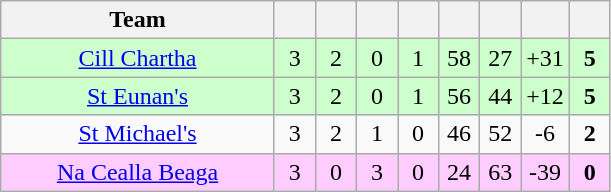<table class="wikitable" style="text-align:center">
<tr>
<th style="width:175px;">Team</th>
<th width="20"></th>
<th width="20"></th>
<th width="20"></th>
<th width="20"></th>
<th width="20"></th>
<th width="20"></th>
<th width="20"></th>
<th width="20"></th>
</tr>
<tr style="background:#cfc;">
<td><a href='#'>Cill Chartha</a></td>
<td>3</td>
<td>2</td>
<td>0</td>
<td>1</td>
<td>58</td>
<td>27</td>
<td>+31</td>
<td><strong>5</strong></td>
</tr>
<tr style="background:#cfc;">
<td><a href='#'>St Eunan's</a></td>
<td>3</td>
<td>2</td>
<td>0</td>
<td>1</td>
<td>56</td>
<td>44</td>
<td>+12</td>
<td><strong>5</strong></td>
</tr>
<tr>
<td><a href='#'>St Michael's</a></td>
<td>3</td>
<td>2</td>
<td>1</td>
<td>0</td>
<td>46</td>
<td>52</td>
<td>-6</td>
<td><strong>2</strong></td>
</tr>
<tr style="background:#fcf;">
<td><a href='#'>Na Cealla Beaga</a></td>
<td>3</td>
<td>0</td>
<td>3</td>
<td>0</td>
<td>24</td>
<td>63</td>
<td>-39</td>
<td><strong>0</strong></td>
</tr>
</table>
